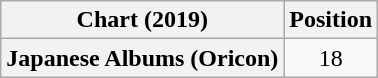<table class="wikitable plainrowheaders" style="text-align:center">
<tr>
<th scope="col">Chart (2019)</th>
<th scope="col">Position</th>
</tr>
<tr>
<th scope="row">Japanese Albums (Oricon)</th>
<td>18</td>
</tr>
</table>
